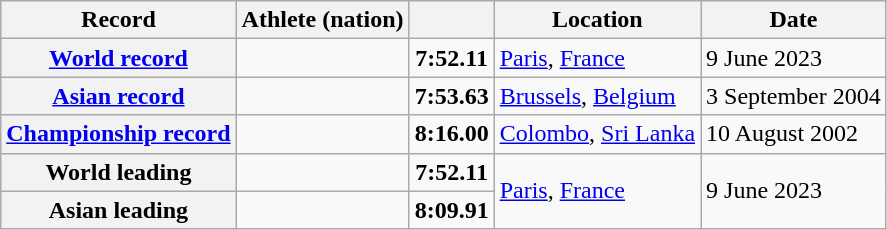<table class="wikitable">
<tr>
<th scope="col">Record</th>
<th scope="col">Athlete (nation)</th>
<th scope="col"></th>
<th scope="col">Location</th>
<th scope="col">Date</th>
</tr>
<tr>
<th scope="row"><a href='#'>World record</a></th>
<td></td>
<td align="center"><strong>7:52.11</strong></td>
<td><a href='#'>Paris</a>, <a href='#'>France</a></td>
<td>9 June 2023</td>
</tr>
<tr>
<th scope="row"><a href='#'>Asian record</a></th>
<td></td>
<td align="center"><strong>7:53.63</strong></td>
<td><a href='#'>Brussels</a>, <a href='#'>Belgium</a></td>
<td>3 September 2004</td>
</tr>
<tr>
<th><a href='#'>Championship record</a></th>
<td></td>
<td align="center"><strong>8:16.00</strong></td>
<td><a href='#'>Colombo</a>, <a href='#'>Sri Lanka</a></td>
<td>10 August 2002</td>
</tr>
<tr>
<th scope="row">World leading</th>
<td></td>
<td align="center"><strong>7:52.11</strong></td>
<td rowspan="2"><a href='#'>Paris</a>, <a href='#'>France</a></td>
<td rowspan="2">9 June 2023</td>
</tr>
<tr>
<th scope="row">Asian leading</th>
<td></td>
<td align="center"><strong>8:09.91</strong></td>
</tr>
</table>
